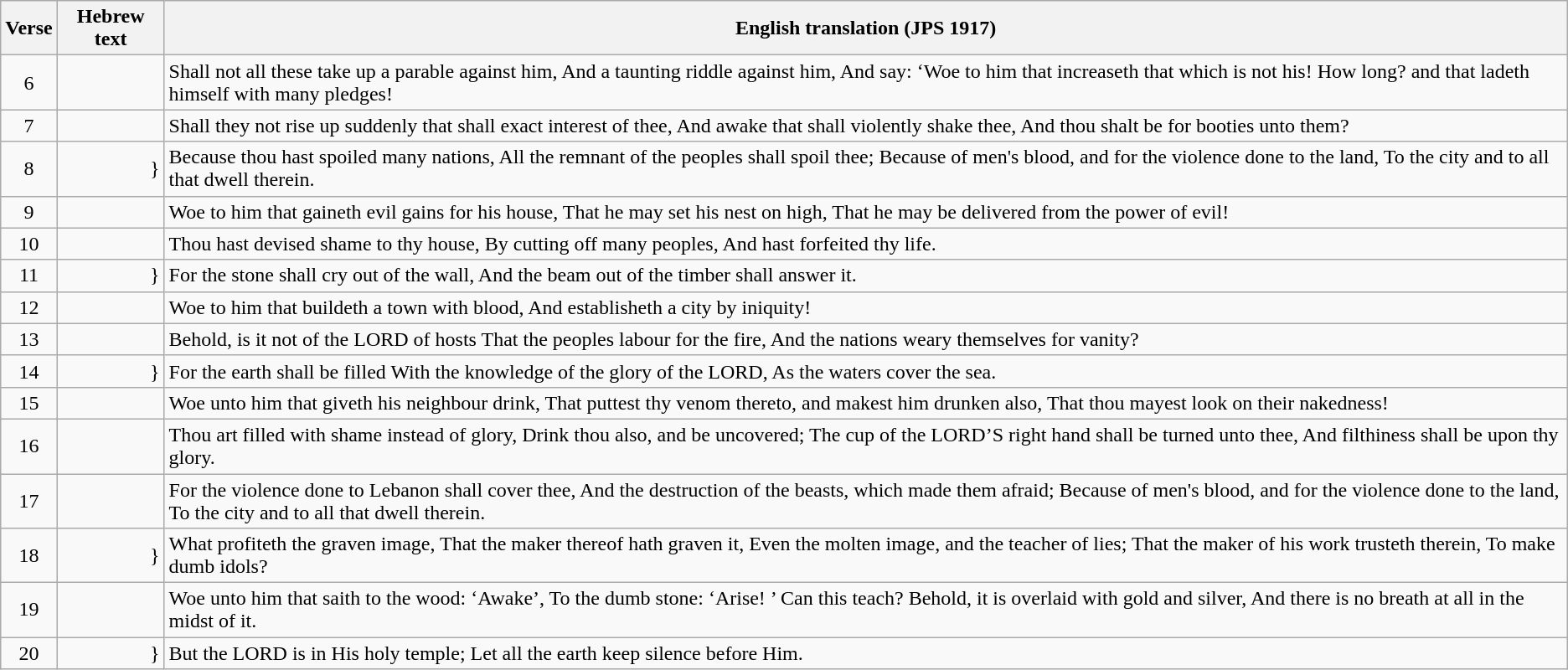<table class="wikitable">
<tr>
<th>Verse</th>
<th>Hebrew text</th>
<th>English translation (JPS 1917)</th>
</tr>
<tr>
<td align="center">6</td>
<td align="right"></td>
<td>Shall not all these take up a parable against him, And a taunting riddle against him, And say: ‘Woe to him that increaseth that which is not his! How long? and that ladeth himself with many pledges!</td>
</tr>
<tr>
<td align="center">7</td>
<td align="right"></td>
<td>Shall they not rise up suddenly that shall exact interest of thee, And awake that shall violently shake thee, And thou shalt be for booties unto them?</td>
</tr>
<tr>
<td align="center">8</td>
<td align="right">}</td>
<td>Because thou hast spoiled many nations, All the remnant of the peoples shall spoil thee; Because of men's blood, and for the violence done to the land, To the city and to all that dwell therein.</td>
</tr>
<tr>
<td align="center">9</td>
<td align="right"></td>
<td>Woe to him that gaineth evil gains for his house, That he may set his nest on high, That he may be delivered from the power of evil!</td>
</tr>
<tr>
<td align="center">10</td>
<td align="right"></td>
<td>Thou hast devised shame to thy house, By cutting off many peoples, And hast forfeited thy life.</td>
</tr>
<tr>
<td align="center">11</td>
<td align="right">}</td>
<td>For the stone shall cry out of the wall, And the beam out of the timber shall answer it.</td>
</tr>
<tr>
<td align="center">12</td>
<td align="right"></td>
<td>Woe to him that buildeth a town with blood, And establisheth a city by iniquity!</td>
</tr>
<tr>
<td align="center">13</td>
<td align="right"></td>
<td>Behold, is it not of the LORD of hosts That the peoples labour for the fire, And the nations weary themselves for vanity?</td>
</tr>
<tr>
<td align="center">14</td>
<td align="right">}</td>
<td>For the earth shall be filled With the knowledge of the glory of the LORD, As the waters cover the sea.</td>
</tr>
<tr>
<td align="center">15</td>
<td align="right"></td>
<td>Woe unto him that giveth his neighbour drink, That puttest thy venom thereto, and makest him drunken also, That thou mayest look on their nakedness!</td>
</tr>
<tr>
<td align="center">16</td>
<td align="right"></td>
<td>Thou art filled with shame instead of glory, Drink thou also, and be uncovered; The cup of the LORD’S right hand shall be turned unto thee, And filthiness shall be upon thy glory.</td>
</tr>
<tr>
<td align="center">17</td>
<td align="right"></td>
<td>For the violence done to Lebanon shall cover thee, And the destruction of the beasts, which made them afraid; Because of men's blood, and for the violence done to the land, To the city and to all that dwell therein.</td>
</tr>
<tr>
<td align="center">18</td>
<td align="right">}</td>
<td>What profiteth the graven image, That the maker thereof hath graven it, Even the molten image, and the teacher of lies; That the maker of his work trusteth therein, To make dumb idols?</td>
</tr>
<tr>
<td align="center">19</td>
<td align="right"></td>
<td>Woe unto him that saith to the wood: ‘Awake’, To the dumb stone: ‘Arise! ’ Can this teach? Behold, it is overlaid with gold and silver, And there is no breath at all in the midst of it.</td>
</tr>
<tr>
<td align="center">20</td>
<td align="right">}</td>
<td>But the LORD is in His holy temple; Let all the earth keep silence before Him.</td>
</tr>
</table>
